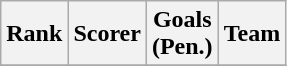<table class="wikitable">
<tr>
<th>Rank</th>
<th>Scorer</th>
<th>Goals<br>(Pen.)</th>
<th>Team</th>
</tr>
<tr>
</tr>
</table>
